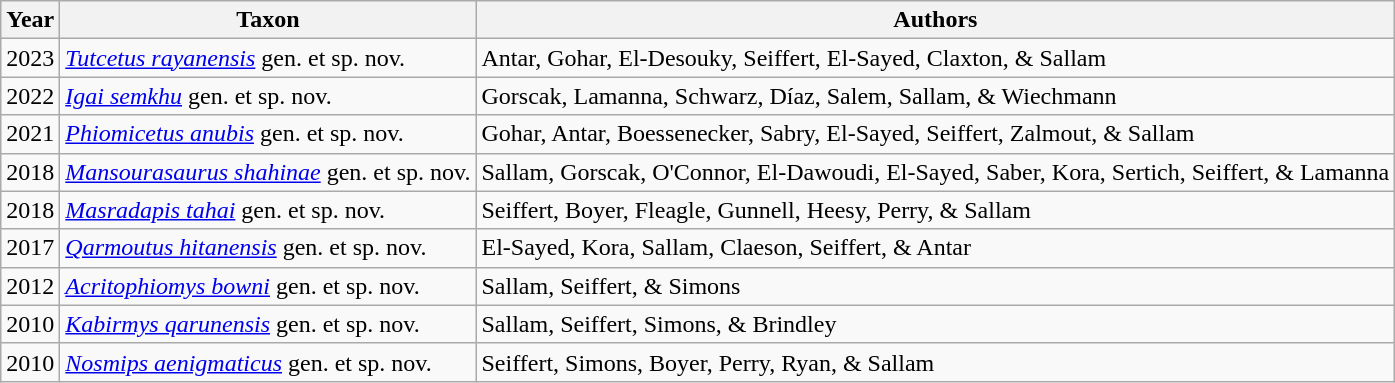<table class="wikitable sortable">
<tr>
<th>Year</th>
<th>Taxon</th>
<th>Authors</th>
</tr>
<tr>
<td>2023</td>
<td><em><a href='#'>Tutcetus rayanensis</a></em> gen. et sp. nov.</td>
<td>Antar, Gohar, El-Desouky, Seiffert, El-Sayed, Claxton, & Sallam</td>
</tr>
<tr>
<td>2022</td>
<td><em><a href='#'>Igai semkhu</a></em> gen. et sp. nov.</td>
<td>Gorscak, Lamanna, Schwarz, Díaz, Salem, Sallam, & Wiechmann</td>
</tr>
<tr>
<td>2021</td>
<td><em><a href='#'>Phiomicetus anubis</a></em> gen. et sp. nov.</td>
<td>Gohar, Antar, Boessenecker, Sabry, El-Sayed, Seiffert, Zalmout, & Sallam</td>
</tr>
<tr>
<td>2018</td>
<td><em><a href='#'>Mansourasaurus shahinae</a></em> gen. et sp. nov.</td>
<td>Sallam, Gorscak, O'Connor, El-Dawoudi, El-Sayed, Saber, Kora, Sertich, Seiffert, & Lamanna</td>
</tr>
<tr>
<td>2018</td>
<td><em><a href='#'>Masradapis tahai</a></em> gen. et sp. nov.</td>
<td>Seiffert, Boyer, Fleagle, Gunnell, Heesy, Perry, & Sallam</td>
</tr>
<tr>
<td>2017</td>
<td><em><a href='#'>Qarmoutus hitanensis</a></em> gen. et sp. nov.</td>
<td>El-Sayed, Kora, Sallam, Claeson, Seiffert, & Antar</td>
</tr>
<tr>
<td>2012</td>
<td><em><a href='#'>Acritophiomys bowni</a></em> gen. et sp. nov.</td>
<td>Sallam, Seiffert, & Simons</td>
</tr>
<tr>
<td>2010</td>
<td><em><a href='#'>Kabirmys qarunensis</a></em> gen. et sp. nov.</td>
<td>Sallam, Seiffert, Simons, & Brindley</td>
</tr>
<tr>
<td>2010</td>
<td><em><a href='#'>Nosmips aenigmaticus</a></em> gen. et sp. nov.</td>
<td>Seiffert, Simons, Boyer, Perry, Ryan, & Sallam</td>
</tr>
</table>
